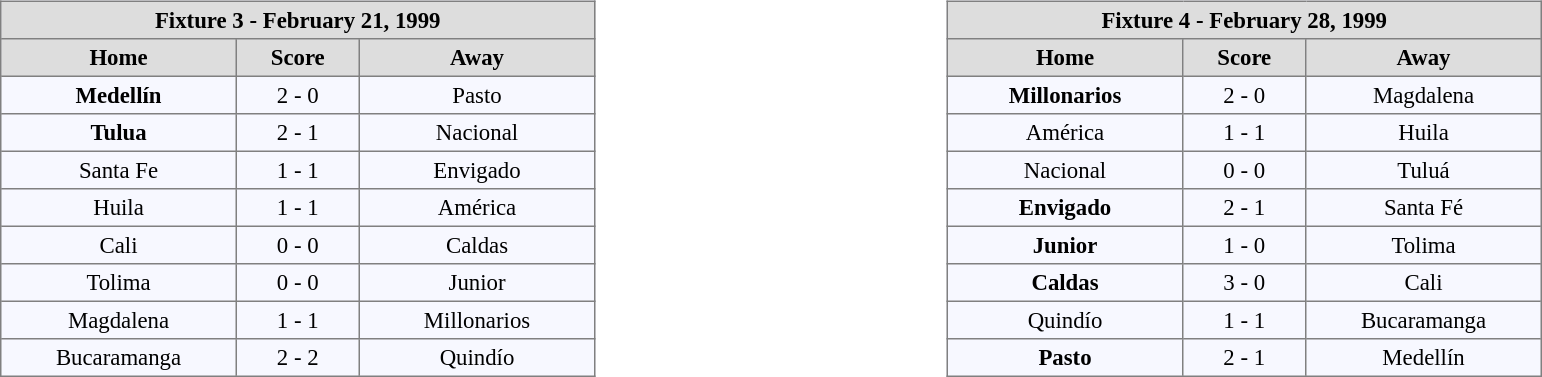<table width=100%>
<tr>
<td valign=top width=50% align=left><br><table align=center bgcolor="#f7f8ff" cellpadding="3" cellspacing="0" border="1" style="font-size: 95%; border: gray solid 1px; border-collapse: collapse;">
<tr align=center bgcolor=#DDDDDD style="color:black;">
<th colspan=3 align=center>Fixture 3 - February 21, 1999</th>
</tr>
<tr align=center bgcolor=#DDDDDD style="color:black;">
<th width="150">Home</th>
<th width="75">Score</th>
<th width="150">Away</th>
</tr>
<tr align=center>
<td><strong>Medellín</strong></td>
<td>2 - 0</td>
<td>Pasto</td>
</tr>
<tr align=center>
<td><strong>Tulua</strong></td>
<td>2 - 1</td>
<td>Nacional</td>
</tr>
<tr align=center>
<td>Santa Fe</td>
<td>1 - 1</td>
<td>Envigado</td>
</tr>
<tr align=center>
<td>Huila</td>
<td>1 - 1</td>
<td>América</td>
</tr>
<tr align=center>
<td>Cali</td>
<td>0 - 0</td>
<td>Caldas</td>
</tr>
<tr align=center>
<td>Tolima</td>
<td>0 - 0</td>
<td>Junior</td>
</tr>
<tr align=center>
<td>Magdalena</td>
<td>1 - 1</td>
<td>Millonarios</td>
</tr>
<tr align=center>
<td>Bucaramanga</td>
<td>2 - 2</td>
<td>Quindío</td>
</tr>
</table>
</td>
<td valign=top width=50% align=left><br><table align=center bgcolor="#f7f8ff" cellpadding="3" cellspacing="0" border="1" style="font-size: 95%; border: gray solid 1px; border-collapse: collapse;">
<tr align=center bgcolor=#DDDDDD style="color:black;">
<th colspan=3 align=center>Fixture 4 - February 28, 1999</th>
</tr>
<tr align=center bgcolor=#DDDDDD style="color:black;">
<th width="150">Home</th>
<th width="75">Score</th>
<th width="150">Away</th>
</tr>
<tr align=center>
<td><strong>Millonarios</strong></td>
<td>2 - 0</td>
<td>Magdalena</td>
</tr>
<tr align=center>
<td>América</td>
<td>1 - 1</td>
<td>Huila</td>
</tr>
<tr align=center>
<td>Nacional</td>
<td>0 - 0</td>
<td>Tuluá</td>
</tr>
<tr align=center>
<td><strong>Envigado</strong></td>
<td>2 - 1</td>
<td>Santa Fé</td>
</tr>
<tr align=center>
<td><strong>Junior</strong></td>
<td>1 - 0</td>
<td>Tolima</td>
</tr>
<tr align=center>
<td><strong>Caldas</strong></td>
<td>3 - 0</td>
<td>Cali</td>
</tr>
<tr align=center>
<td>Quindío</td>
<td>1 - 1</td>
<td>Bucaramanga</td>
</tr>
<tr align=center>
<td><strong>Pasto</strong></td>
<td>2 - 1</td>
<td>Medellín</td>
</tr>
</table>
</td>
</tr>
</table>
